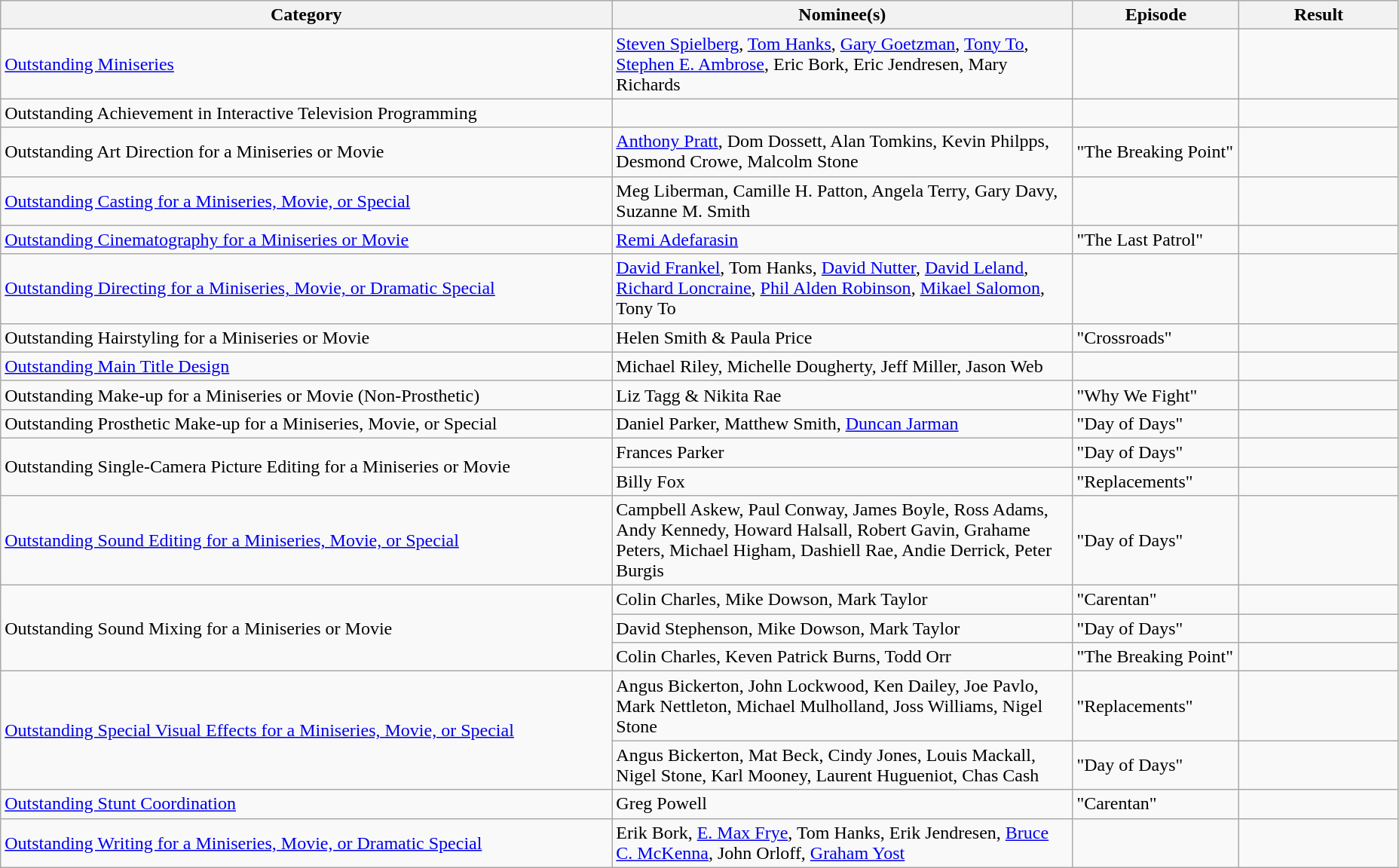<table class="wikitable">
<tr>
<th style="width:400pt;">Category</th>
<th style="width:300pt;">Nominee(s)</th>
<th style="width:105pt;">Episode</th>
<th style="width:100pt;">Result</th>
</tr>
<tr>
<td><a href='#'>Outstanding Miniseries</a></td>
<td><a href='#'>Steven Spielberg</a>, <a href='#'>Tom Hanks</a>, <a href='#'>Gary Goetzman</a>, <a href='#'>Tony To</a>, <a href='#'>Stephen E. Ambrose</a>, Eric Bork, Eric Jendresen, Mary Richards</td>
<td></td>
<td></td>
</tr>
<tr>
<td>Outstanding Achievement in Interactive Television Programming</td>
<td></td>
<td></td>
<td></td>
</tr>
<tr>
<td>Outstanding Art Direction for a Miniseries or Movie</td>
<td><a href='#'>Anthony Pratt</a>, Dom Dossett, Alan Tomkins, Kevin Philpps, Desmond Crowe, Malcolm Stone</td>
<td>"The Breaking Point"</td>
<td></td>
</tr>
<tr>
<td><a href='#'>Outstanding Casting for a Miniseries, Movie, or Special</a></td>
<td>Meg Liberman, Camille H. Patton, Angela Terry, Gary Davy, Suzanne M. Smith</td>
<td></td>
<td></td>
</tr>
<tr>
<td><a href='#'>Outstanding Cinematography for a Miniseries or Movie</a></td>
<td><a href='#'>Remi Adefarasin</a></td>
<td>"The Last Patrol"</td>
<td></td>
</tr>
<tr>
<td><a href='#'>Outstanding Directing for a Miniseries, Movie, or Dramatic Special</a></td>
<td><a href='#'>David Frankel</a>, Tom Hanks, <a href='#'>David Nutter</a>, <a href='#'>David Leland</a>, <a href='#'>Richard Loncraine</a>, <a href='#'>Phil Alden Robinson</a>, <a href='#'>Mikael Salomon</a>, Tony To</td>
<td></td>
<td></td>
</tr>
<tr>
<td>Outstanding Hairstyling for a Miniseries or Movie</td>
<td>Helen Smith & Paula Price</td>
<td>"Crossroads"</td>
<td></td>
</tr>
<tr>
<td><a href='#'>Outstanding Main Title Design</a></td>
<td>Michael Riley, Michelle Dougherty, Jeff Miller, Jason Web</td>
<td></td>
<td></td>
</tr>
<tr>
<td>Outstanding Make-up for a Miniseries or Movie (Non-Prosthetic)</td>
<td>Liz Tagg & Nikita Rae</td>
<td>"Why We Fight"</td>
<td></td>
</tr>
<tr>
<td>Outstanding Prosthetic Make-up for a Miniseries, Movie, or Special</td>
<td>Daniel Parker, Matthew Smith, <a href='#'>Duncan Jarman</a></td>
<td>"Day of Days"</td>
<td></td>
</tr>
<tr>
<td rowspan=2>Outstanding Single-Camera Picture Editing for a Miniseries or Movie</td>
<td>Frances Parker</td>
<td>"Day of Days"</td>
<td></td>
</tr>
<tr>
<td>Billy Fox</td>
<td>"Replacements"</td>
<td></td>
</tr>
<tr>
<td><a href='#'>Outstanding Sound Editing for a Miniseries, Movie, or Special</a></td>
<td>Campbell Askew, Paul Conway, James Boyle, Ross Adams, Andy Kennedy, Howard Halsall, Robert Gavin, Grahame Peters, Michael Higham, Dashiell Rae, Andie Derrick, Peter Burgis</td>
<td>"Day of Days"</td>
<td></td>
</tr>
<tr>
<td rowspan=3>Outstanding Sound Mixing for a Miniseries or Movie</td>
<td>Colin Charles, Mike Dowson, Mark Taylor</td>
<td>"Carentan"</td>
<td></td>
</tr>
<tr>
<td>David Stephenson, Mike Dowson, Mark Taylor</td>
<td>"Day of Days"</td>
<td></td>
</tr>
<tr>
<td>Colin Charles, Keven Patrick Burns, Todd Orr</td>
<td>"The Breaking Point"</td>
<td></td>
</tr>
<tr>
<td rowspan=2><a href='#'>Outstanding Special Visual Effects for a Miniseries, Movie, or Special</a></td>
<td>Angus Bickerton, John Lockwood, Ken Dailey, Joe Pavlo, Mark Nettleton, Michael Mulholland, Joss Williams, Nigel Stone</td>
<td>"Replacements"</td>
<td></td>
</tr>
<tr>
<td>Angus Bickerton, Mat Beck, Cindy Jones, Louis Mackall, Nigel Stone, Karl Mooney, Laurent Hugueniot, Chas Cash</td>
<td>"Day of Days"</td>
<td></td>
</tr>
<tr>
<td><a href='#'>Outstanding Stunt Coordination</a></td>
<td>Greg Powell</td>
<td>"Carentan"</td>
<td></td>
</tr>
<tr>
<td><a href='#'>Outstanding Writing for a Miniseries, Movie, or Dramatic Special</a></td>
<td>Erik Bork, <a href='#'>E. Max Frye</a>, Tom Hanks, Erik Jendresen, <a href='#'>Bruce C. McKenna</a>, John Orloff, <a href='#'>Graham Yost</a></td>
<td></td>
<td></td>
</tr>
</table>
